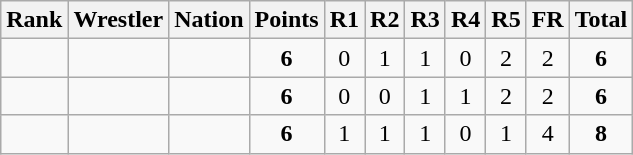<table class="wikitable sortable" style="text-align:center;">
<tr>
<th>Rank</th>
<th>Wrestler</th>
<th>Nation</th>
<th>Points</th>
<th>R1</th>
<th>R2</th>
<th>R3</th>
<th>R4</th>
<th>R5</th>
<th>FR</th>
<th>Total</th>
</tr>
<tr>
<td></td>
<td align=left></td>
<td align=left></td>
<td><strong>6</strong></td>
<td>0</td>
<td>1</td>
<td>1</td>
<td>0</td>
<td>2</td>
<td>2</td>
<td><strong>6</strong></td>
</tr>
<tr>
<td></td>
<td align=left></td>
<td align=left></td>
<td><strong>6</strong></td>
<td>0</td>
<td>0</td>
<td>1</td>
<td>1</td>
<td>2</td>
<td>2</td>
<td><strong>6</strong></td>
</tr>
<tr>
<td></td>
<td align=left></td>
<td align=left></td>
<td><strong>6</strong></td>
<td>1</td>
<td>1</td>
<td>1</td>
<td>0</td>
<td>1</td>
<td>4</td>
<td><strong>8</strong></td>
</tr>
</table>
